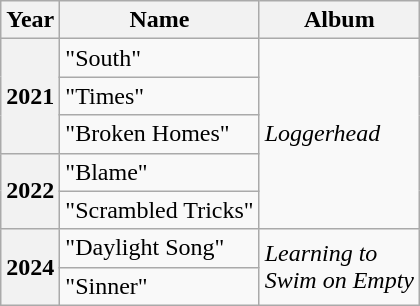<table class="wikitable plainrowheaders">
<tr>
<th scope="col">Year</th>
<th scope="col">Name</th>
<th scope="col">Album</th>
</tr>
<tr>
<th scope="row" rowspan="3">2021</th>
<td>"South"</td>
<td rowspan="5"><em>Loggerhead</em></td>
</tr>
<tr>
<td>"Times"</td>
</tr>
<tr>
<td>"Broken Homes"</td>
</tr>
<tr>
<th scope="row" rowspan="2">2022</th>
<td>"Blame"</td>
</tr>
<tr>
<td>"Scrambled Tricks"</td>
</tr>
<tr>
<th scope="row" rowspan="2">2024</th>
<td>"Daylight Song"</td>
<td rowspan="2"><em>Learning to<br>Swim on Empty</em></td>
</tr>
<tr>
<td>"Sinner"</td>
</tr>
</table>
